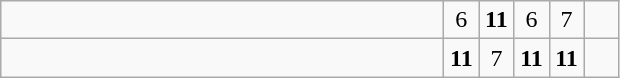<table class="wikitable">
<tr>
<td style="width:18em"></td>
<td align=center style="width:1em">6</td>
<td align=center style="width:1em"><strong>11</strong></td>
<td align=center style="width:1em">6</td>
<td align=center style="width:1em">7</td>
<td align=center style="width:1em"></td>
</tr>
<tr>
<td style="width:18em"></td>
<td align=center style="width:1em"><strong>11</strong></td>
<td align=center style="width:1em">7</td>
<td align=center style="width:1em"><strong>11</strong></td>
<td align=center style="width:1em"><strong>11</strong></td>
<td align=center style="width:1em"></td>
</tr>
</table>
